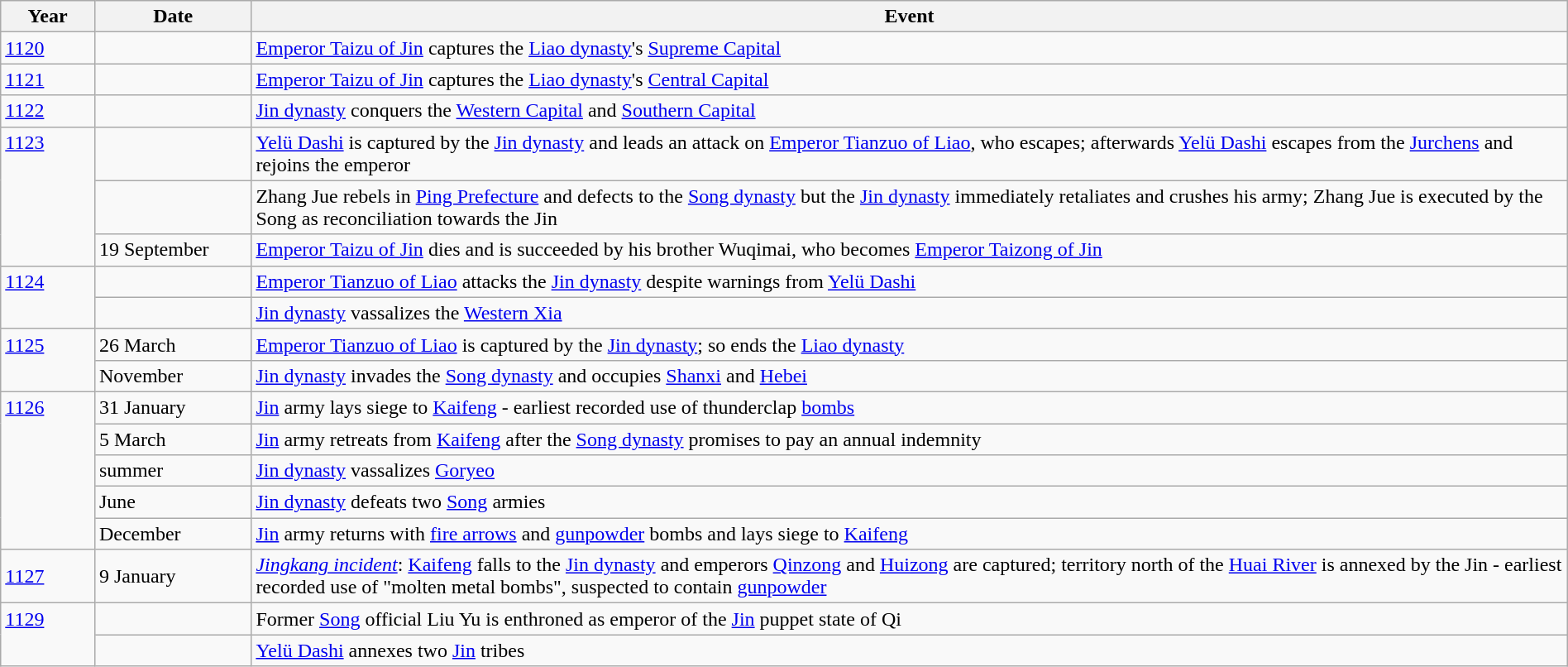<table class="wikitable" width="100%">
<tr>
<th style="width:6%">Year</th>
<th style="width:10%">Date</th>
<th>Event</th>
</tr>
<tr>
<td><a href='#'>1120</a></td>
<td></td>
<td><a href='#'>Emperor Taizu of Jin</a> captures the <a href='#'>Liao dynasty</a>'s <a href='#'>Supreme Capital</a></td>
</tr>
<tr>
<td><a href='#'>1121</a></td>
<td></td>
<td><a href='#'>Emperor Taizu of Jin</a> captures the <a href='#'>Liao dynasty</a>'s <a href='#'>Central Capital</a></td>
</tr>
<tr>
<td><a href='#'>1122</a></td>
<td></td>
<td><a href='#'>Jin dynasty</a> conquers the <a href='#'>Western Capital</a> and <a href='#'>Southern Capital</a></td>
</tr>
<tr>
<td rowspan="3" valign="top"><a href='#'>1123</a></td>
<td></td>
<td><a href='#'>Yelü Dashi</a> is captured by the <a href='#'>Jin dynasty</a> and leads an attack on <a href='#'>Emperor Tianzuo of Liao</a>, who escapes; afterwards <a href='#'>Yelü Dashi</a> escapes from the <a href='#'>Jurchens</a> and rejoins the emperor</td>
</tr>
<tr>
<td></td>
<td>Zhang Jue rebels in <a href='#'>Ping Prefecture</a> and defects to the <a href='#'>Song dynasty</a> but the <a href='#'>Jin dynasty</a> immediately retaliates and crushes his army; Zhang Jue is executed by the Song as reconciliation towards the Jin</td>
</tr>
<tr>
<td>19 September</td>
<td><a href='#'>Emperor Taizu of Jin</a> dies and is succeeded by his brother Wuqimai, who becomes <a href='#'>Emperor Taizong of Jin</a></td>
</tr>
<tr>
<td rowspan="2" valign="top"><a href='#'>1124</a></td>
<td></td>
<td><a href='#'>Emperor Tianzuo of Liao</a> attacks the <a href='#'>Jin dynasty</a> despite warnings from <a href='#'>Yelü Dashi</a></td>
</tr>
<tr>
<td></td>
<td><a href='#'>Jin dynasty</a> vassalizes the <a href='#'>Western Xia</a></td>
</tr>
<tr>
<td rowspan="2" valign="top"><a href='#'>1125</a></td>
<td>26 March</td>
<td><a href='#'>Emperor Tianzuo of Liao</a> is captured by the <a href='#'>Jin dynasty</a>; so ends the <a href='#'>Liao dynasty</a></td>
</tr>
<tr>
<td>November</td>
<td><a href='#'>Jin dynasty</a> invades the <a href='#'>Song dynasty</a> and occupies <a href='#'>Shanxi</a> and <a href='#'>Hebei</a></td>
</tr>
<tr>
<td rowspan="5" valign="top"><a href='#'>1126</a></td>
<td>31 January</td>
<td><a href='#'>Jin</a> army lays siege to <a href='#'>Kaifeng</a> - earliest recorded use of thunderclap <a href='#'>bombs</a></td>
</tr>
<tr>
<td>5 March</td>
<td><a href='#'>Jin</a> army retreats from <a href='#'>Kaifeng</a> after the <a href='#'>Song dynasty</a> promises to pay an annual indemnity</td>
</tr>
<tr>
<td>summer</td>
<td><a href='#'>Jin dynasty</a> vassalizes <a href='#'>Goryeo</a></td>
</tr>
<tr>
<td>June</td>
<td><a href='#'>Jin dynasty</a> defeats two <a href='#'>Song</a> armies</td>
</tr>
<tr>
<td>December</td>
<td><a href='#'>Jin</a> army returns with <a href='#'>fire arrows</a> and <a href='#'>gunpowder</a> bombs and lays siege to <a href='#'>Kaifeng</a></td>
</tr>
<tr>
<td><a href='#'>1127</a></td>
<td>9 January</td>
<td><em><a href='#'>Jingkang incident</a></em>: <a href='#'>Kaifeng</a> falls to the <a href='#'>Jin dynasty</a> and emperors <a href='#'>Qinzong</a> and <a href='#'>Huizong</a> are captured; territory north of the <a href='#'>Huai River</a> is annexed by the Jin - earliest recorded use of "molten metal bombs", suspected to contain <a href='#'>gunpowder</a></td>
</tr>
<tr>
<td rowspan="2" valign="top"><a href='#'>1129</a></td>
<td></td>
<td>Former <a href='#'>Song</a> official Liu Yu is enthroned as emperor of the <a href='#'>Jin</a> puppet state of Qi</td>
</tr>
<tr>
<td></td>
<td><a href='#'>Yelü Dashi</a> annexes two <a href='#'>Jin</a> tribes</td>
</tr>
</table>
